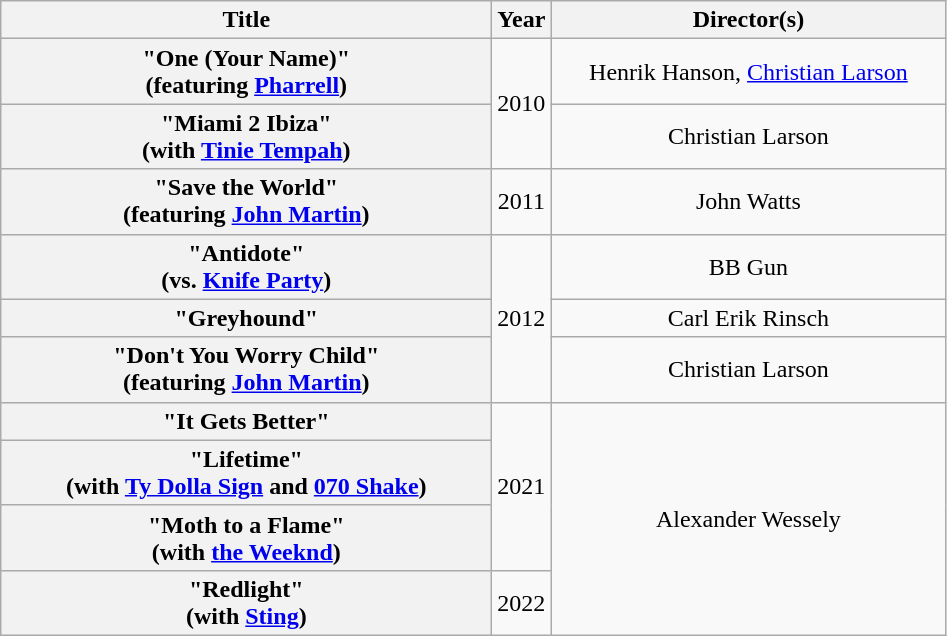<table class="wikitable plainrowheaders" style="text-align:center;">
<tr>
<th scope="col" style="width:20em;">Title</th>
<th scope="col">Year</th>
<th scope="col" style="width:16em;">Director(s)</th>
</tr>
<tr>
<th scope="row">"One (Your Name)"<br><span>(featuring <a href='#'>Pharrell</a>)</span></th>
<td rowspan="2">2010</td>
<td>Henrik Hanson, <a href='#'>Christian Larson</a></td>
</tr>
<tr>
<th scope="row">"Miami 2 Ibiza"<br><span>(with <a href='#'>Tinie Tempah</a>)</span></th>
<td>Christian Larson</td>
</tr>
<tr>
<th scope="row">"Save the World" <br><span>(featuring <a href='#'>John Martin</a>)</span></th>
<td>2011</td>
<td>John Watts</td>
</tr>
<tr>
<th scope="row">"Antidote"<br><span>(vs. <a href='#'>Knife Party</a>)</span></th>
<td rowspan="3">2012</td>
<td>BB Gun</td>
</tr>
<tr>
<th scope="row">"Greyhound"</th>
<td>Carl Erik Rinsch</td>
</tr>
<tr>
<th scope="row">"Don't You Worry Child"<br><span>(featuring <a href='#'>John Martin</a>)</span></th>
<td>Christian Larson</td>
</tr>
<tr>
<th scope="row">"It Gets Better"</th>
<td rowspan="3">2021</td>
<td rowspan="4">Alexander Wessely</td>
</tr>
<tr>
<th scope="row">"Lifetime"<br><span>(with <a href='#'>Ty Dolla Sign</a> and <a href='#'>070 Shake</a>)</span></th>
</tr>
<tr>
<th scope="row">"Moth to a Flame"<br><span>(with <a href='#'>the Weeknd</a>)</span></th>
</tr>
<tr>
<th scope="row">"Redlight"<br><span>(with <a href='#'>Sting</a>)</span></th>
<td rowspan="1">2022</td>
</tr>
</table>
